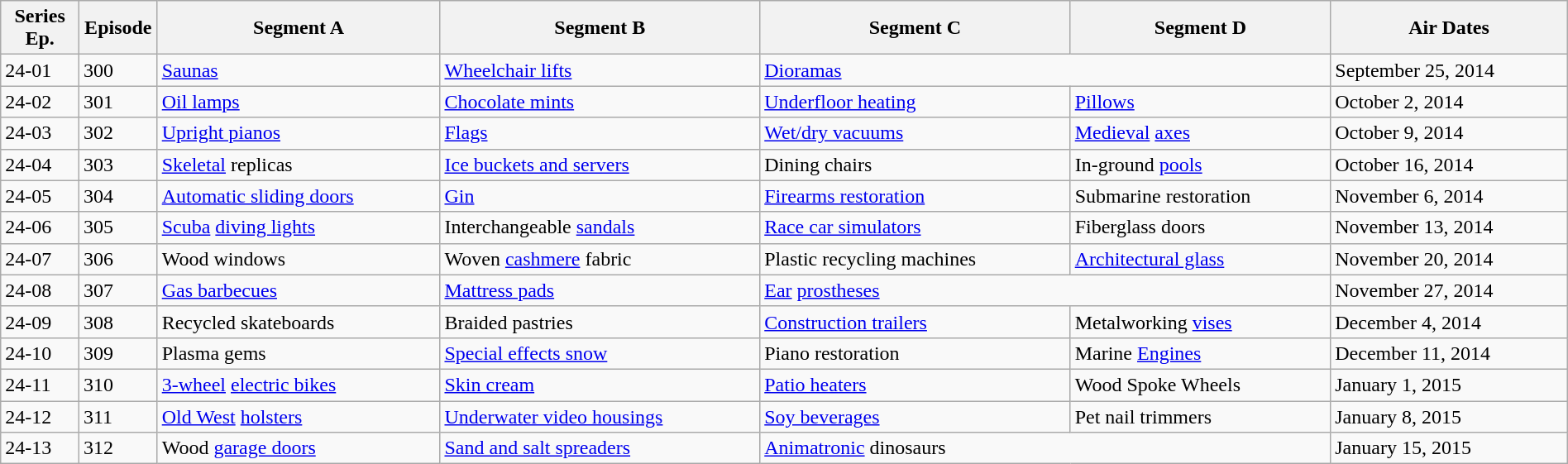<table class="wikitable" style="width:100%;">
<tr>
<th style="width:5%;">Series Ep.</th>
<th style="width:5%;">Episode</th>
<th>Segment A</th>
<th>Segment B</th>
<th>Segment C</th>
<th>Segment D</th>
<th>Air Dates</th>
</tr>
<tr>
<td>24-01</td>
<td>300</td>
<td><a href='#'>Saunas</a></td>
<td><a href='#'>Wheelchair lifts</a></td>
<td colspan="2"><a href='#'>Dioramas</a></td>
<td>September 25, 2014</td>
</tr>
<tr>
<td>24-02</td>
<td>301</td>
<td><a href='#'>Oil lamps</a></td>
<td><a href='#'>Chocolate mints</a></td>
<td><a href='#'>Underfloor heating</a></td>
<td><a href='#'>Pillows</a></td>
<td>October 2, 2014</td>
</tr>
<tr>
<td>24-03</td>
<td>302</td>
<td><a href='#'>Upright pianos</a></td>
<td><a href='#'>Flags</a></td>
<td><a href='#'>Wet/dry vacuums</a></td>
<td><a href='#'>Medieval</a> <a href='#'>axes</a></td>
<td>October 9, 2014</td>
</tr>
<tr>
<td>24-04</td>
<td>303</td>
<td><a href='#'>Skeletal</a> replicas</td>
<td><a href='#'>Ice buckets and servers</a></td>
<td>Dining chairs</td>
<td>In-ground <a href='#'>pools</a></td>
<td>October 16, 2014</td>
</tr>
<tr>
<td>24-05</td>
<td>304</td>
<td><a href='#'>Automatic sliding doors</a></td>
<td><a href='#'>Gin</a></td>
<td><a href='#'>Firearms restoration</a></td>
<td>Submarine restoration</td>
<td>November 6, 2014</td>
</tr>
<tr>
<td>24-06</td>
<td>305</td>
<td><a href='#'>Scuba</a> <a href='#'>diving lights</a></td>
<td>Interchangeable <a href='#'>sandals</a></td>
<td><a href='#'>Race car simulators</a></td>
<td>Fiberglass doors</td>
<td>November 13, 2014</td>
</tr>
<tr>
<td>24-07</td>
<td>306</td>
<td>Wood windows</td>
<td>Woven <a href='#'>cashmere</a> fabric</td>
<td>Plastic recycling machines</td>
<td><a href='#'>Architectural glass</a></td>
<td>November 20, 2014</td>
</tr>
<tr>
<td>24-08</td>
<td>307</td>
<td><a href='#'>Gas barbecues</a></td>
<td><a href='#'>Mattress pads</a></td>
<td colspan="2"><a href='#'>Ear</a> <a href='#'>prostheses</a></td>
<td>November 27, 2014</td>
</tr>
<tr>
<td>24-09</td>
<td>308</td>
<td>Recycled skateboards</td>
<td>Braided pastries</td>
<td><a href='#'>Construction trailers</a></td>
<td>Metalworking <a href='#'>vises</a></td>
<td>December 4, 2014</td>
</tr>
<tr>
<td>24-10</td>
<td>309</td>
<td>Plasma gems</td>
<td><a href='#'>Special effects snow</a></td>
<td>Piano restoration</td>
<td>Marine <a href='#'>Engines</a></td>
<td>December 11, 2014</td>
</tr>
<tr>
<td>24-11</td>
<td>310</td>
<td><a href='#'>3-wheel</a> <a href='#'>electric bikes</a></td>
<td><a href='#'>Skin cream</a></td>
<td><a href='#'>Patio heaters</a></td>
<td>Wood Spoke Wheels</td>
<td>January 1, 2015</td>
</tr>
<tr>
<td>24-12</td>
<td>311</td>
<td><a href='#'>Old West</a> <a href='#'>holsters</a></td>
<td><a href='#'>Underwater video housings</a></td>
<td><a href='#'>Soy beverages</a></td>
<td>Pet nail trimmers</td>
<td>January 8, 2015</td>
</tr>
<tr>
<td>24-13</td>
<td>312</td>
<td>Wood <a href='#'>garage doors</a></td>
<td><a href='#'>Sand and salt spreaders</a></td>
<td colspan="2"><a href='#'>Animatronic</a> dinosaurs</td>
<td>January 15, 2015</td>
</tr>
</table>
